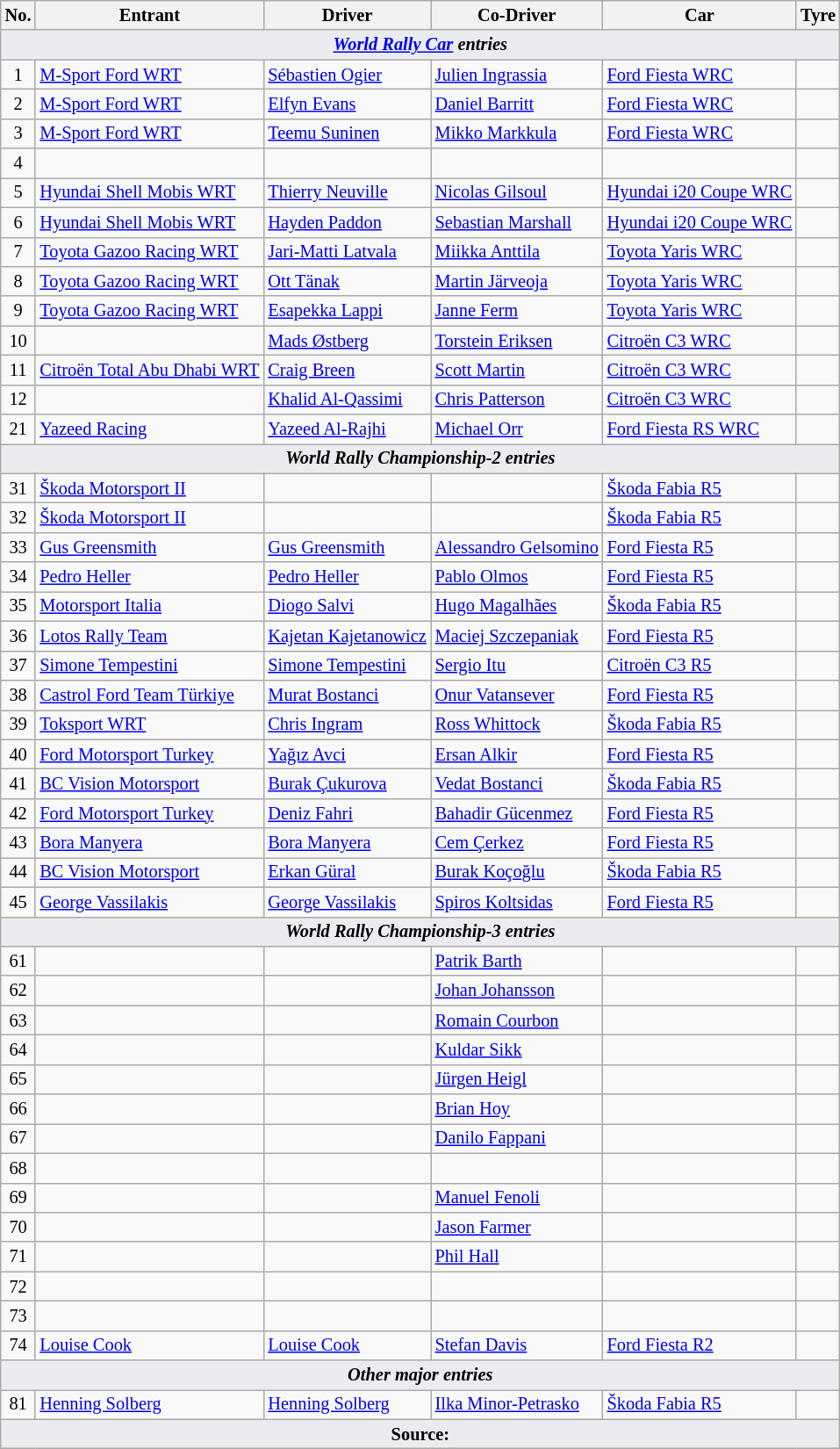<table class="wikitable" style="font-size: 85%;">
<tr>
<th>No.</th>
<th>Entrant</th>
<th>Driver</th>
<th>Co-Driver</th>
<th>Car</th>
<th>Tyre</th>
</tr>
<tr>
<td style="background-color:#EAECF0; text-align:center" colspan="6"><strong><em><a href='#'>World Rally Car</a> entries</em></strong></td>
</tr>
<tr>
<td align="center">1</td>
<td> <a href='#'>M-Sport Ford WRT</a></td>
<td> <a href='#'>Sébastien Ogier</a></td>
<td> <a href='#'>Julien Ingrassia</a></td>
<td><a href='#'>Ford Fiesta WRC</a></td>
<td align="center"></td>
</tr>
<tr>
<td align="center">2</td>
<td> <a href='#'>M-Sport Ford WRT</a></td>
<td> <a href='#'>Elfyn Evans</a></td>
<td> <a href='#'>Daniel Barritt</a></td>
<td><a href='#'>Ford Fiesta WRC</a></td>
<td align="center"></td>
</tr>
<tr>
<td align="center">3</td>
<td> <a href='#'>M-Sport Ford WRT</a></td>
<td> <a href='#'>Teemu Suninen</a></td>
<td> <a href='#'>Mikko Markkula</a></td>
<td><a href='#'>Ford Fiesta WRC</a></td>
<td align="center"></td>
</tr>
<tr>
<td align="center">4</td>
<td></td>
<td></td>
<td></td>
<td></td>
<td align="center"></td>
</tr>
<tr>
<td align="center">5</td>
<td> <a href='#'>Hyundai Shell Mobis WRT</a></td>
<td> <a href='#'>Thierry Neuville</a></td>
<td> <a href='#'>Nicolas Gilsoul</a></td>
<td><a href='#'>Hyundai i20 Coupe WRC</a></td>
<td align="center"></td>
</tr>
<tr>
<td align="center">6</td>
<td> <a href='#'>Hyundai Shell Mobis WRT</a></td>
<td> <a href='#'>Hayden Paddon</a></td>
<td> <a href='#'>Sebastian Marshall</a></td>
<td><a href='#'>Hyundai i20 Coupe WRC</a></td>
<td align="center"></td>
</tr>
<tr>
<td align="center">7</td>
<td> <a href='#'>Toyota Gazoo Racing WRT</a></td>
<td> <a href='#'>Jari-Matti Latvala</a></td>
<td> <a href='#'>Miikka Anttila</a></td>
<td><a href='#'>Toyota Yaris WRC</a></td>
<td align="center"></td>
</tr>
<tr>
<td align="center">8</td>
<td> <a href='#'>Toyota Gazoo Racing WRT</a></td>
<td> <a href='#'>Ott Tänak</a></td>
<td> <a href='#'>Martin Järveoja</a></td>
<td><a href='#'>Toyota Yaris WRC</a></td>
<td align="center"></td>
</tr>
<tr>
<td align="center">9</td>
<td> <a href='#'>Toyota Gazoo Racing WRT</a></td>
<td> <a href='#'>Esapekka Lappi</a></td>
<td> <a href='#'>Janne Ferm</a></td>
<td><a href='#'>Toyota Yaris WRC</a></td>
<td align="center"></td>
</tr>
<tr>
<td align="center">10</td>
<td></td>
<td> <a href='#'>Mads Østberg</a></td>
<td> <a href='#'>Torstein Eriksen</a></td>
<td><a href='#'>Citroën C3 WRC</a></td>
<td align="center"></td>
</tr>
<tr>
<td align="center">11</td>
<td> <a href='#'>Citroën Total Abu Dhabi WRT</a></td>
<td> <a href='#'>Craig Breen</a></td>
<td> <a href='#'>Scott Martin</a></td>
<td><a href='#'>Citroën C3 WRC</a></td>
<td align="center"></td>
</tr>
<tr>
<td align="center">12</td>
<td></td>
<td> <a href='#'>Khalid Al-Qassimi</a></td>
<td> <a href='#'>Chris Patterson</a></td>
<td><a href='#'>Citroën C3 WRC</a></td>
<td align="center"></td>
</tr>
<tr>
<td align="center">21</td>
<td> <a href='#'>Yazeed Racing</a></td>
<td> <a href='#'>Yazeed Al-Rajhi</a></td>
<td> <a href='#'>Michael Orr</a></td>
<td><a href='#'>Ford Fiesta RS WRC</a></td>
<td align="center"></td>
</tr>
<tr>
<td style="background-color:#EAECF0; text-align:center" colspan="6"><strong><em>World Rally Championship-2 entries</em></strong></td>
</tr>
<tr>
<td align="center">31</td>
<td> <a href='#'>Škoda Motorsport II</a></td>
<td></td>
<td></td>
<td><a href='#'>Škoda Fabia R5</a></td>
<td align="center"></td>
</tr>
<tr>
<td align="center">32</td>
<td> <a href='#'>Škoda Motorsport II</a></td>
<td></td>
<td></td>
<td><a href='#'>Škoda Fabia R5</a></td>
<td align="center"></td>
</tr>
<tr>
<td align="center">33</td>
<td> <a href='#'>Gus Greensmith</a></td>
<td> <a href='#'>Gus Greensmith</a></td>
<td> <a href='#'>Alessandro Gelsomino</a></td>
<td><a href='#'>Ford Fiesta R5</a></td>
<td align="center"></td>
</tr>
<tr>
<td align="center">34</td>
<td> <a href='#'>Pedro Heller</a></td>
<td> <a href='#'>Pedro Heller</a></td>
<td> <a href='#'>Pablo Olmos</a></td>
<td><a href='#'>Ford Fiesta R5</a></td>
<td align="center"></td>
</tr>
<tr>
<td align="center">35</td>
<td> <a href='#'>Motorsport Italia</a></td>
<td> <a href='#'>Diogo Salvi</a></td>
<td> <a href='#'>Hugo Magalhães</a></td>
<td><a href='#'>Škoda Fabia R5</a></td>
<td align="center"></td>
</tr>
<tr>
<td align="center">36</td>
<td> <a href='#'>Lotos Rally Team</a></td>
<td> <a href='#'>Kajetan Kajetanowicz</a></td>
<td> <a href='#'>Maciej Szczepaniak</a></td>
<td><a href='#'>Ford Fiesta R5</a></td>
<td align="center"></td>
</tr>
<tr>
<td align="center">37</td>
<td> <a href='#'>Simone Tempestini</a></td>
<td> <a href='#'>Simone Tempestini</a></td>
<td> <a href='#'>Sergio Itu</a></td>
<td><a href='#'>Citroën C3 R5</a></td>
<td align="center"></td>
</tr>
<tr>
<td align="center">38</td>
<td> <a href='#'>Castrol Ford Team Türkiye</a></td>
<td> <a href='#'>Murat Bostanci</a></td>
<td> <a href='#'>Onur Vatansever</a></td>
<td><a href='#'>Ford Fiesta R5</a></td>
<td align="center"></td>
</tr>
<tr>
<td align="center">39</td>
<td> <a href='#'>Toksport WRT</a></td>
<td> <a href='#'>Chris Ingram</a></td>
<td> <a href='#'>Ross Whittock</a></td>
<td><a href='#'>Škoda Fabia R5</a></td>
<td align="center"></td>
</tr>
<tr>
<td align="center">40</td>
<td> <a href='#'>Ford Motorsport Turkey</a></td>
<td> <a href='#'>Yağız Avci</a></td>
<td> <a href='#'>Ersan Alkir</a></td>
<td><a href='#'>Ford Fiesta R5</a></td>
<td align="center"></td>
</tr>
<tr>
<td align="center">41</td>
<td> <a href='#'>BC Vision Motorsport</a></td>
<td> <a href='#'>Burak Çukurova</a></td>
<td> <a href='#'>Vedat Bostanci</a></td>
<td><a href='#'>Škoda Fabia R5</a></td>
<td align="center"></td>
</tr>
<tr>
<td align="center">42</td>
<td> <a href='#'>Ford Motorsport Turkey</a></td>
<td> <a href='#'>Deniz Fahri</a></td>
<td> <a href='#'>Bahadir Gücenmez</a></td>
<td><a href='#'>Ford Fiesta R5</a></td>
<td align="center"></td>
</tr>
<tr>
<td align="center">43</td>
<td> <a href='#'>Bora Manyera</a></td>
<td> <a href='#'>Bora Manyera</a></td>
<td> <a href='#'>Cem Çerkez</a></td>
<td><a href='#'>Ford Fiesta R5</a></td>
<td align="center"></td>
</tr>
<tr>
<td align="center">44</td>
<td> <a href='#'>BC Vision Motorsport</a></td>
<td> <a href='#'>Erkan Güral</a></td>
<td> <a href='#'>Burak Koçoğlu</a></td>
<td><a href='#'>Škoda Fabia R5</a></td>
<td align="center"></td>
</tr>
<tr>
<td align="center">45</td>
<td> <a href='#'>George Vassilakis</a></td>
<td> <a href='#'>George Vassilakis</a></td>
<td> <a href='#'>Spiros Koltsidas</a></td>
<td><a href='#'>Ford Fiesta R5</a></td>
<td align="center"></td>
</tr>
<tr>
<td style="background-color:#EAECF0; text-align:center" colspan="6"><strong><em>World Rally Championship-3 entries</em></strong></td>
</tr>
<tr>
<td align="center">61</td>
<td></td>
<td></td>
<td> <a href='#'>Patrik Barth</a></td>
<td></td>
<td align="center"></td>
</tr>
<tr>
<td align="center">62</td>
<td></td>
<td></td>
<td> <a href='#'>Johan Johansson</a></td>
<td></td>
<td align="center"></td>
</tr>
<tr>
<td align="center">63</td>
<td></td>
<td></td>
<td> <a href='#'>Romain Courbon</a></td>
<td></td>
<td align="center"></td>
</tr>
<tr>
<td align="center">64</td>
<td></td>
<td></td>
<td> <a href='#'>Kuldar Sikk</a></td>
<td></td>
<td align="center"></td>
</tr>
<tr>
<td align="center">65</td>
<td></td>
<td></td>
<td> <a href='#'>Jürgen Heigl</a></td>
<td></td>
<td align="center"></td>
</tr>
<tr>
<td align="center">66</td>
<td></td>
<td></td>
<td> <a href='#'>Brian Hoy</a></td>
<td></td>
<td align="center"></td>
</tr>
<tr>
<td align="center">67</td>
<td></td>
<td></td>
<td> <a href='#'>Danilo Fappani</a></td>
<td></td>
<td align="center"></td>
</tr>
<tr>
<td align="center">68</td>
<td></td>
<td></td>
<td></td>
<td></td>
<td align="center"></td>
</tr>
<tr>
<td align="center">69</td>
<td></td>
<td></td>
<td> <a href='#'>Manuel Fenoli</a></td>
<td></td>
<td align="center"></td>
</tr>
<tr>
<td align="center">70</td>
<td></td>
<td></td>
<td> <a href='#'>Jason Farmer</a></td>
<td></td>
<td align="center"></td>
</tr>
<tr>
<td align="center">71</td>
<td></td>
<td></td>
<td> <a href='#'>Phil Hall</a></td>
<td></td>
<td align="center"></td>
</tr>
<tr>
<td align="center">72</td>
<td></td>
<td></td>
<td></td>
<td></td>
<td align="center"></td>
</tr>
<tr>
<td align="center">73</td>
<td></td>
<td></td>
<td></td>
<td></td>
<td align="center"></td>
</tr>
<tr>
<td align="center">74</td>
<td> <a href='#'>Louise Cook</a></td>
<td> <a href='#'>Louise Cook</a></td>
<td> <a href='#'>Stefan Davis</a></td>
<td><a href='#'>Ford Fiesta R2</a></td>
<td align="center"></td>
</tr>
<tr>
<td style="background-color:#EAECF0; text-align:center" colspan="6"><strong><em>Other major entries</em></strong></td>
</tr>
<tr>
<td align="center">81</td>
<td> <a href='#'>Henning Solberg</a></td>
<td> <a href='#'>Henning Solberg</a></td>
<td> <a href='#'>Ilka Minor-Petrasko</a></td>
<td><a href='#'>Škoda Fabia R5</a></td>
<td align="center"></td>
</tr>
<tr>
<td colspan="6" style="background-color:#EAECF0; text-align:center"><strong>Source:</strong></td>
</tr>
</table>
